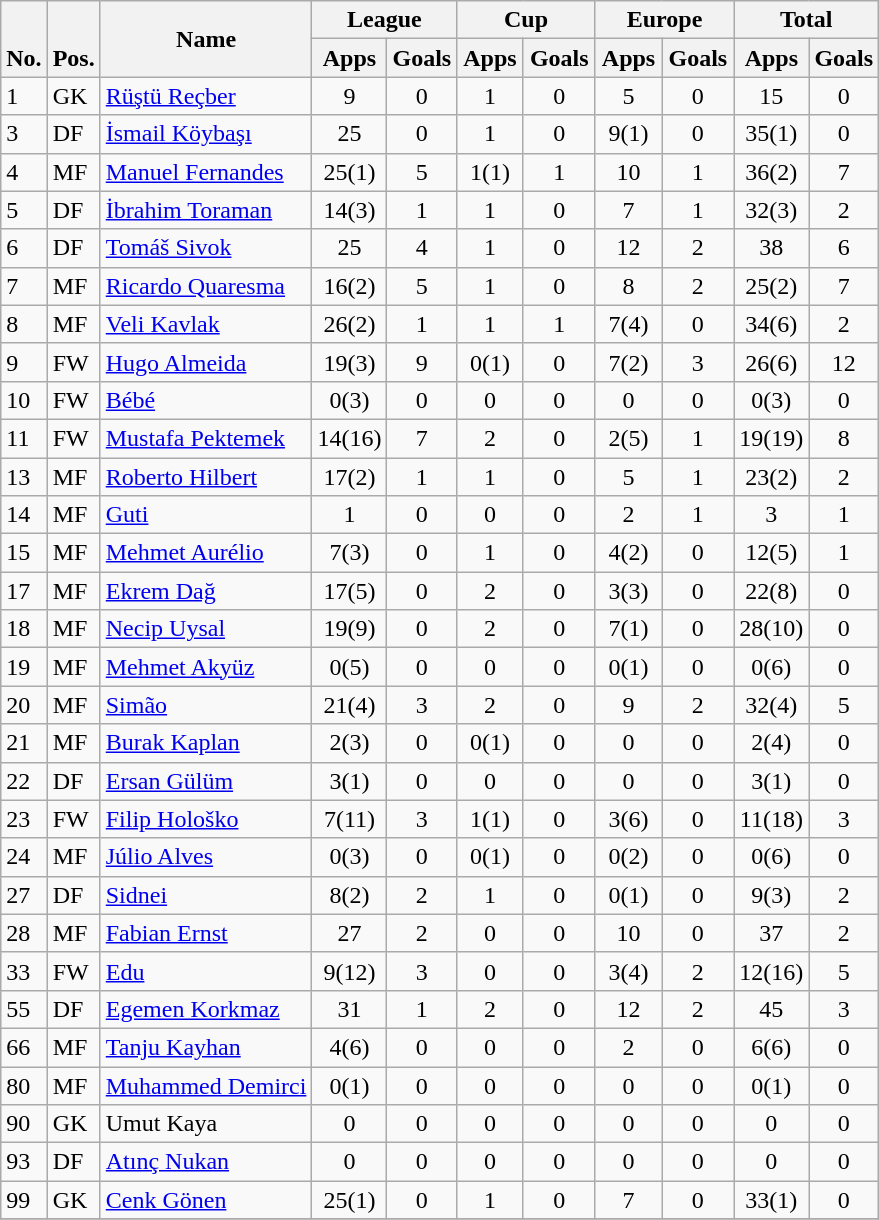<table class="wikitable" style="text-align:center">
<tr>
<th rowspan="2" valign="bottom">No.</th>
<th rowspan="2" valign="bottom">Pos.</th>
<th rowspan="2">Name</th>
<th colspan="2" width="85">League</th>
<th colspan="2" width="85">Cup</th>
<th colspan="2" width="85">Europe</th>
<th colspan="2" width="85">Total</th>
</tr>
<tr>
<th>Apps</th>
<th>Goals</th>
<th>Apps</th>
<th>Goals</th>
<th>Apps</th>
<th>Goals</th>
<th>Apps</th>
<th>Goals</th>
</tr>
<tr>
<td align="left">1</td>
<td align="left">GK</td>
<td align="left"> <a href='#'>Rüştü Reçber</a></td>
<td>9</td>
<td>0</td>
<td>1</td>
<td>0</td>
<td>5</td>
<td>0</td>
<td>15</td>
<td>0</td>
</tr>
<tr>
<td align="left">3</td>
<td align="left">DF</td>
<td align="left"> <a href='#'>İsmail Köybaşı</a></td>
<td>25</td>
<td>0</td>
<td>1</td>
<td>0</td>
<td>9(1)</td>
<td>0</td>
<td>35(1)</td>
<td>0</td>
</tr>
<tr>
<td align="left">4</td>
<td align="left">MF</td>
<td align="left"> <a href='#'>Manuel Fernandes</a></td>
<td>25(1)</td>
<td>5</td>
<td>1(1)</td>
<td>1</td>
<td>10</td>
<td>1</td>
<td>36(2)</td>
<td>7</td>
</tr>
<tr>
<td align="left">5</td>
<td align="left">DF</td>
<td align="left"> <a href='#'>İbrahim Toraman</a></td>
<td>14(3)</td>
<td>1</td>
<td>1</td>
<td>0</td>
<td>7</td>
<td>1</td>
<td>32(3)</td>
<td>2</td>
</tr>
<tr>
<td align="left">6</td>
<td align="left">DF</td>
<td align="left"> <a href='#'>Tomáš Sivok</a></td>
<td>25</td>
<td>4</td>
<td>1</td>
<td>0</td>
<td>12</td>
<td>2</td>
<td>38</td>
<td>6</td>
</tr>
<tr>
<td align="left">7</td>
<td align="left">MF</td>
<td align="left"> <a href='#'>Ricardo Quaresma</a></td>
<td>16(2)</td>
<td>5</td>
<td>1</td>
<td>0</td>
<td>8</td>
<td>2</td>
<td>25(2)</td>
<td>7</td>
</tr>
<tr>
<td align="left">8</td>
<td align="left">MF</td>
<td align="left"> <a href='#'>Veli Kavlak</a></td>
<td>26(2)</td>
<td>1</td>
<td>1</td>
<td>1</td>
<td>7(4)</td>
<td>0</td>
<td>34(6)</td>
<td>2</td>
</tr>
<tr>
<td align="left">9</td>
<td align="left">FW</td>
<td align="left"> <a href='#'>Hugo Almeida</a></td>
<td>19(3)</td>
<td>9</td>
<td>0(1)</td>
<td>0</td>
<td>7(2)</td>
<td>3</td>
<td>26(6)</td>
<td>12</td>
</tr>
<tr>
<td align="left">10</td>
<td align="left">FW</td>
<td align="left"> <a href='#'>Bébé</a></td>
<td>0(3)</td>
<td>0</td>
<td>0</td>
<td>0</td>
<td>0</td>
<td>0</td>
<td>0(3)</td>
<td>0</td>
</tr>
<tr>
<td align="left">11</td>
<td align="left">FW</td>
<td align="left"> <a href='#'>Mustafa Pektemek</a></td>
<td>14(16)</td>
<td>7</td>
<td>2</td>
<td>0</td>
<td>2(5)</td>
<td>1</td>
<td>19(19)</td>
<td>8</td>
</tr>
<tr>
<td align="left">13</td>
<td align="left">MF</td>
<td align="left"> <a href='#'>Roberto Hilbert</a></td>
<td>17(2)</td>
<td>1</td>
<td>1</td>
<td>0</td>
<td>5</td>
<td>1</td>
<td>23(2)</td>
<td>2</td>
</tr>
<tr>
<td align="left">14</td>
<td align="left">MF</td>
<td align="left"> <a href='#'>Guti</a></td>
<td>1</td>
<td>0</td>
<td>0</td>
<td>0</td>
<td>2</td>
<td>1</td>
<td>3</td>
<td>1</td>
</tr>
<tr>
<td align="left">15</td>
<td align="left">MF</td>
<td align="left"> <a href='#'>Mehmet Aurélio</a></td>
<td>7(3)</td>
<td>0</td>
<td>1</td>
<td>0</td>
<td>4(2)</td>
<td>0</td>
<td>12(5)</td>
<td>1</td>
</tr>
<tr>
<td align="left">17</td>
<td align="left">MF</td>
<td align="left"> <a href='#'>Ekrem Dağ</a></td>
<td>17(5)</td>
<td>0</td>
<td>2</td>
<td>0</td>
<td>3(3)</td>
<td>0</td>
<td>22(8)</td>
<td>0</td>
</tr>
<tr>
<td align="left">18</td>
<td align="left">MF</td>
<td align="left"> <a href='#'>Necip Uysal</a></td>
<td>19(9)</td>
<td>0</td>
<td>2</td>
<td>0</td>
<td>7(1)</td>
<td>0</td>
<td>28(10)</td>
<td>0</td>
</tr>
<tr>
<td align="left">19</td>
<td align="left">MF</td>
<td align="left"> <a href='#'>Mehmet Akyüz</a></td>
<td>0(5)</td>
<td>0</td>
<td>0</td>
<td>0</td>
<td>0(1)</td>
<td>0</td>
<td>0(6)</td>
<td>0</td>
</tr>
<tr>
<td align="left">20</td>
<td align="left">MF</td>
<td align="left"> <a href='#'>Simão</a></td>
<td>21(4)</td>
<td>3</td>
<td>2</td>
<td>0</td>
<td>9</td>
<td>2</td>
<td>32(4)</td>
<td>5</td>
</tr>
<tr>
<td align="left">21</td>
<td align="left">MF</td>
<td align="left"> <a href='#'>Burak Kaplan</a></td>
<td>2(3)</td>
<td>0</td>
<td>0(1)</td>
<td>0</td>
<td>0</td>
<td>0</td>
<td>2(4)</td>
<td>0</td>
</tr>
<tr>
<td align="left">22</td>
<td align="left">DF</td>
<td align="left"> <a href='#'>Ersan Gülüm</a></td>
<td>3(1)</td>
<td>0</td>
<td>0</td>
<td>0</td>
<td>0</td>
<td>0</td>
<td>3(1)</td>
<td>0</td>
</tr>
<tr>
<td align="left">23</td>
<td align="left">FW</td>
<td align="left"> <a href='#'>Filip Hološko</a></td>
<td>7(11)</td>
<td>3</td>
<td>1(1)</td>
<td>0</td>
<td>3(6)</td>
<td>0</td>
<td>11(18)</td>
<td>3</td>
</tr>
<tr>
<td align="left">24</td>
<td align="left">MF</td>
<td align="left"> <a href='#'>Júlio Alves</a></td>
<td>0(3)</td>
<td>0</td>
<td>0(1)</td>
<td>0</td>
<td>0(2)</td>
<td>0</td>
<td>0(6)</td>
<td>0</td>
</tr>
<tr>
<td align="left">27</td>
<td align="left">DF</td>
<td align="left"> <a href='#'>Sidnei</a></td>
<td>8(2)</td>
<td>2</td>
<td>1</td>
<td>0</td>
<td>0(1)</td>
<td>0</td>
<td>9(3)</td>
<td>2</td>
</tr>
<tr>
<td align="left">28</td>
<td align="left">MF</td>
<td align="left"> <a href='#'>Fabian Ernst</a></td>
<td>27</td>
<td>2</td>
<td>0</td>
<td>0</td>
<td>10</td>
<td>0</td>
<td>37</td>
<td>2</td>
</tr>
<tr>
<td align="left">33</td>
<td align="left">FW</td>
<td align="left"> <a href='#'>Edu</a></td>
<td>9(12)</td>
<td>3</td>
<td>0</td>
<td>0</td>
<td>3(4)</td>
<td>2</td>
<td>12(16)</td>
<td>5</td>
</tr>
<tr>
<td align="left">55</td>
<td align="left">DF</td>
<td align="left"> <a href='#'>Egemen Korkmaz</a></td>
<td>31</td>
<td>1</td>
<td>2</td>
<td>0</td>
<td>12</td>
<td>2</td>
<td>45</td>
<td>3</td>
</tr>
<tr>
<td align="left">66</td>
<td align="left">MF</td>
<td align="left"> <a href='#'>Tanju Kayhan</a></td>
<td>4(6)</td>
<td>0</td>
<td>0</td>
<td>0</td>
<td>2</td>
<td>0</td>
<td>6(6)</td>
<td>0</td>
</tr>
<tr>
<td align="left">80</td>
<td align="left">MF</td>
<td align="left"> <a href='#'>Muhammed Demirci</a></td>
<td>0(1)</td>
<td>0</td>
<td>0</td>
<td>0</td>
<td>0</td>
<td>0</td>
<td>0(1)</td>
<td>0</td>
</tr>
<tr>
<td align="left">90</td>
<td align="left">GK</td>
<td align="left"> Umut Kaya</td>
<td>0</td>
<td>0</td>
<td>0</td>
<td>0</td>
<td>0</td>
<td>0</td>
<td>0</td>
<td>0</td>
</tr>
<tr>
<td align="left">93</td>
<td align="left">DF</td>
<td align="left"> <a href='#'>Atınç Nukan</a></td>
<td>0</td>
<td>0</td>
<td>0</td>
<td>0</td>
<td>0</td>
<td>0</td>
<td>0</td>
<td>0</td>
</tr>
<tr>
<td align="left">99</td>
<td align="left">GK</td>
<td align="left"> <a href='#'>Cenk Gönen</a></td>
<td>25(1)</td>
<td>0</td>
<td>1</td>
<td>0</td>
<td>7</td>
<td>0</td>
<td>33(1)</td>
<td>0</td>
</tr>
<tr>
</tr>
</table>
